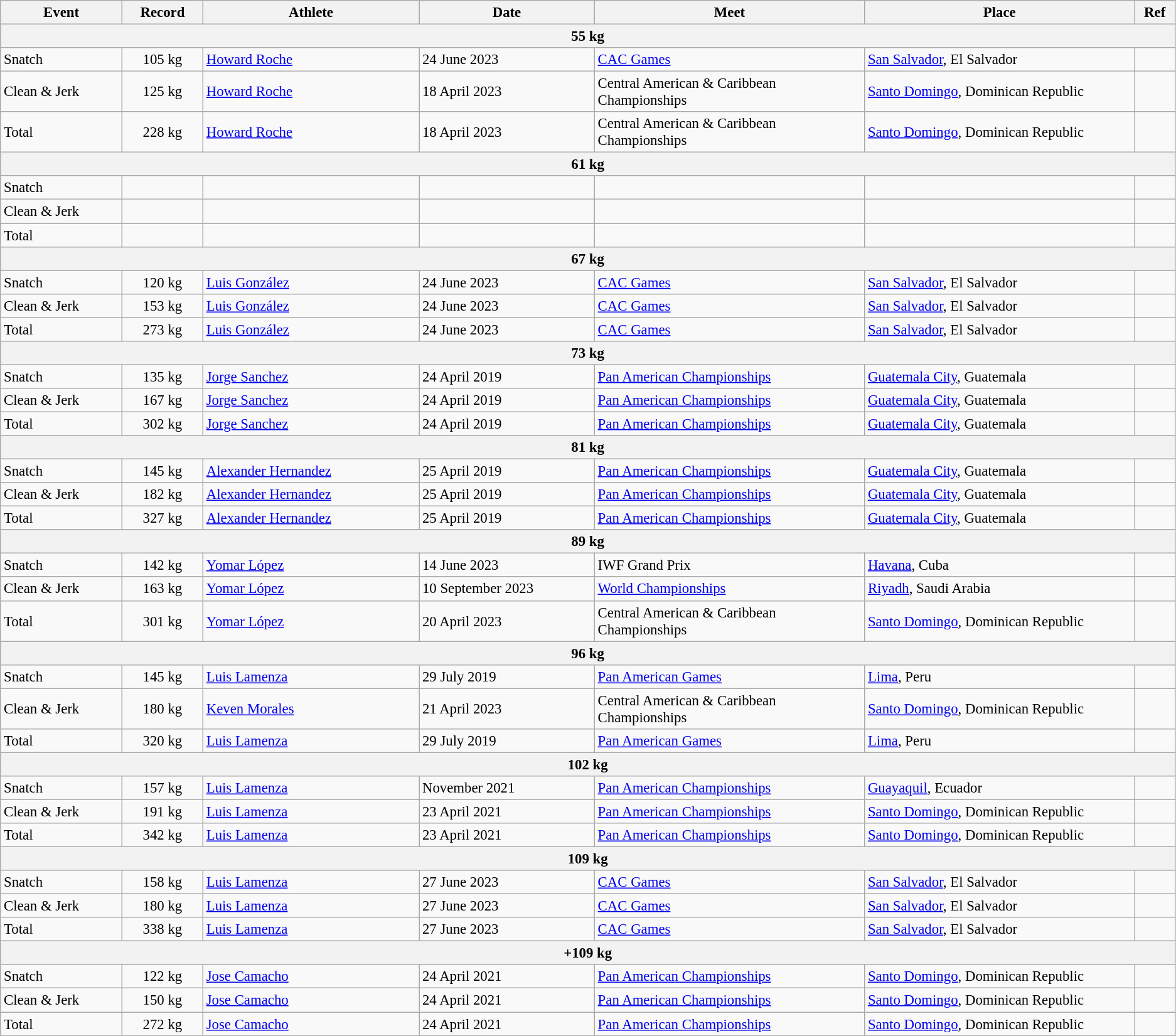<table class="wikitable" style="font-size:95%;">
<tr>
<th width=9%>Event</th>
<th width=6%>Record</th>
<th width=16%>Athlete</th>
<th width=13%>Date</th>
<th width=20%>Meet</th>
<th width=20%>Place</th>
<th width=3%>Ref</th>
</tr>
<tr bgcolor="#DDDDDD">
<th colspan="7">55 kg</th>
</tr>
<tr>
<td>Snatch</td>
<td align="center">105 kg</td>
<td><a href='#'>Howard Roche</a></td>
<td>24 June 2023</td>
<td><a href='#'>CAC Games</a></td>
<td><a href='#'>San Salvador</a>, El Salvador</td>
<td></td>
</tr>
<tr>
<td>Clean & Jerk</td>
<td align="center">125 kg</td>
<td><a href='#'>Howard Roche</a></td>
<td>18 April 2023</td>
<td>Central American & Caribbean Championships</td>
<td><a href='#'>Santo Domingo</a>, Dominican Republic</td>
<td></td>
</tr>
<tr>
<td>Total</td>
<td align="center">228 kg</td>
<td><a href='#'>Howard Roche</a></td>
<td>18 April 2023</td>
<td>Central American & Caribbean Championships</td>
<td><a href='#'>Santo Domingo</a>, Dominican Republic</td>
<td></td>
</tr>
<tr bgcolor="#DDDDDD">
<th colspan="7">61 kg</th>
</tr>
<tr>
<td>Snatch</td>
<td align="center"></td>
<td></td>
<td></td>
<td></td>
<td></td>
<td></td>
</tr>
<tr>
<td>Clean & Jerk</td>
<td align="center"></td>
<td></td>
<td></td>
<td></td>
<td></td>
<td></td>
</tr>
<tr>
<td>Total</td>
<td align="center"></td>
<td></td>
<td></td>
<td></td>
<td></td>
<td></td>
</tr>
<tr bgcolor="#DDDDDD">
<th colspan="7">67 kg</th>
</tr>
<tr>
<td>Snatch</td>
<td align="center">120 kg</td>
<td><a href='#'>Luis González</a></td>
<td>24 June 2023</td>
<td><a href='#'>CAC Games</a></td>
<td><a href='#'>San Salvador</a>, El Salvador</td>
<td></td>
</tr>
<tr>
<td>Clean & Jerk</td>
<td align="center">153 kg</td>
<td><a href='#'>Luis González</a></td>
<td>24 June 2023</td>
<td><a href='#'>CAC Games</a></td>
<td><a href='#'>San Salvador</a>, El Salvador</td>
<td></td>
</tr>
<tr>
<td>Total</td>
<td align="center">273 kg</td>
<td><a href='#'>Luis González</a></td>
<td>24 June 2023</td>
<td><a href='#'>CAC Games</a></td>
<td><a href='#'>San Salvador</a>, El Salvador</td>
<td></td>
</tr>
<tr bgcolor="#DDDDDD">
<th colspan="7">73 kg</th>
</tr>
<tr>
<td>Snatch</td>
<td align="center">135 kg</td>
<td><a href='#'>Jorge Sanchez</a></td>
<td>24 April 2019</td>
<td><a href='#'>Pan American Championships</a></td>
<td><a href='#'>Guatemala City</a>, Guatemala</td>
<td></td>
</tr>
<tr>
<td>Clean & Jerk</td>
<td align="center">167 kg</td>
<td><a href='#'>Jorge Sanchez</a></td>
<td>24 April 2019</td>
<td><a href='#'>Pan American Championships</a></td>
<td><a href='#'>Guatemala City</a>, Guatemala</td>
<td></td>
</tr>
<tr>
<td>Total</td>
<td align="center">302 kg</td>
<td><a href='#'>Jorge Sanchez</a></td>
<td>24 April 2019</td>
<td><a href='#'>Pan American Championships</a></td>
<td><a href='#'>Guatemala City</a>, Guatemala</td>
<td></td>
</tr>
<tr bgcolor="#DDDDDD">
<th colspan="7">81 kg</th>
</tr>
<tr>
<td>Snatch</td>
<td align="center">145 kg</td>
<td><a href='#'>Alexander Hernandez</a></td>
<td>25 April 2019</td>
<td><a href='#'>Pan American Championships</a></td>
<td><a href='#'>Guatemala City</a>, Guatemala</td>
<td></td>
</tr>
<tr>
<td>Clean & Jerk</td>
<td align="center">182 kg</td>
<td><a href='#'>Alexander Hernandez</a></td>
<td>25 April 2019</td>
<td><a href='#'>Pan American Championships</a></td>
<td><a href='#'>Guatemala City</a>, Guatemala</td>
<td></td>
</tr>
<tr>
<td>Total</td>
<td align="center">327 kg</td>
<td><a href='#'>Alexander Hernandez</a></td>
<td>25 April 2019</td>
<td><a href='#'>Pan American Championships</a></td>
<td><a href='#'>Guatemala City</a>, Guatemala</td>
<td></td>
</tr>
<tr bgcolor="#DDDDDD">
<th colspan="7">89 kg</th>
</tr>
<tr>
<td>Snatch</td>
<td align="center">142 kg</td>
<td><a href='#'>Yomar López</a></td>
<td>14 June 2023</td>
<td>IWF Grand Prix</td>
<td><a href='#'>Havana</a>, Cuba</td>
<td></td>
</tr>
<tr>
<td>Clean & Jerk</td>
<td align="center">163 kg</td>
<td><a href='#'>Yomar López</a></td>
<td>10 September 2023</td>
<td><a href='#'>World Championships</a></td>
<td><a href='#'>Riyadh</a>, Saudi Arabia</td>
<td></td>
</tr>
<tr>
<td>Total</td>
<td align="center">301 kg</td>
<td><a href='#'>Yomar López</a></td>
<td>20 April 2023</td>
<td>Central American & Caribbean Championships</td>
<td><a href='#'>Santo Domingo</a>, Dominican Republic</td>
<td></td>
</tr>
<tr bgcolor="#DDDDDD">
<th colspan="7">96 kg</th>
</tr>
<tr>
<td>Snatch</td>
<td align="center">145 kg</td>
<td><a href='#'>Luis Lamenza</a></td>
<td>29 July 2019</td>
<td><a href='#'>Pan American Games</a></td>
<td><a href='#'>Lima</a>, Peru</td>
<td></td>
</tr>
<tr>
<td>Clean & Jerk</td>
<td align="center">180 kg</td>
<td><a href='#'>Keven Morales</a></td>
<td>21 April 2023</td>
<td>Central American & Caribbean Championships</td>
<td><a href='#'>Santo Domingo</a>, Dominican Republic</td>
<td></td>
</tr>
<tr>
<td>Total</td>
<td align="center">320 kg</td>
<td><a href='#'>Luis Lamenza</a></td>
<td>29 July 2019</td>
<td><a href='#'>Pan American Games</a></td>
<td><a href='#'>Lima</a>, Peru</td>
<td></td>
</tr>
<tr bgcolor="#DDDDDD">
<th colspan="7">102 kg</th>
</tr>
<tr>
<td>Snatch</td>
<td align="center">157 kg</td>
<td><a href='#'>Luis Lamenza</a></td>
<td>November 2021</td>
<td><a href='#'>Pan American Championships</a></td>
<td><a href='#'>Guayaquil</a>, Ecuador</td>
<td></td>
</tr>
<tr>
<td>Clean & Jerk</td>
<td align="center">191 kg</td>
<td><a href='#'>Luis Lamenza</a></td>
<td>23 April 2021</td>
<td><a href='#'>Pan American Championships</a></td>
<td><a href='#'>Santo Domingo</a>, Dominican Republic</td>
<td></td>
</tr>
<tr>
<td>Total</td>
<td align="center">342 kg</td>
<td><a href='#'>Luis Lamenza</a></td>
<td>23 April 2021</td>
<td><a href='#'>Pan American Championships</a></td>
<td><a href='#'>Santo Domingo</a>, Dominican Republic</td>
<td></td>
</tr>
<tr bgcolor="#DDDDDD">
<th colspan="7">109 kg</th>
</tr>
<tr>
<td>Snatch</td>
<td align="center">158 kg</td>
<td><a href='#'>Luis Lamenza</a></td>
<td>27 June 2023</td>
<td><a href='#'>CAC Games</a></td>
<td><a href='#'>San Salvador</a>, El Salvador</td>
<td></td>
</tr>
<tr>
<td>Clean & Jerk</td>
<td align="center">180 kg</td>
<td><a href='#'>Luis Lamenza</a></td>
<td>27 June 2023</td>
<td><a href='#'>CAC Games</a></td>
<td><a href='#'>San Salvador</a>, El Salvador</td>
<td></td>
</tr>
<tr>
<td>Total</td>
<td align="center">338 kg</td>
<td><a href='#'>Luis Lamenza</a></td>
<td>27 June 2023</td>
<td><a href='#'>CAC Games</a></td>
<td><a href='#'>San Salvador</a>, El Salvador</td>
<td></td>
</tr>
<tr bgcolor="#DDDDDD">
<th colspan="7">+109 kg</th>
</tr>
<tr>
<td>Snatch</td>
<td align="center">122 kg</td>
<td><a href='#'>Jose Camacho</a></td>
<td>24 April 2021</td>
<td><a href='#'>Pan American Championships</a></td>
<td><a href='#'>Santo Domingo</a>, Dominican Republic</td>
<td></td>
</tr>
<tr>
<td>Clean & Jerk</td>
<td align="center">150 kg</td>
<td><a href='#'>Jose Camacho</a></td>
<td>24 April 2021</td>
<td><a href='#'>Pan American Championships</a></td>
<td><a href='#'>Santo Domingo</a>, Dominican Republic</td>
<td></td>
</tr>
<tr>
<td>Total</td>
<td align="center">272 kg</td>
<td><a href='#'>Jose Camacho</a></td>
<td>24 April 2021</td>
<td><a href='#'>Pan American Championships</a></td>
<td><a href='#'>Santo Domingo</a>, Dominican Republic</td>
<td></td>
</tr>
</table>
